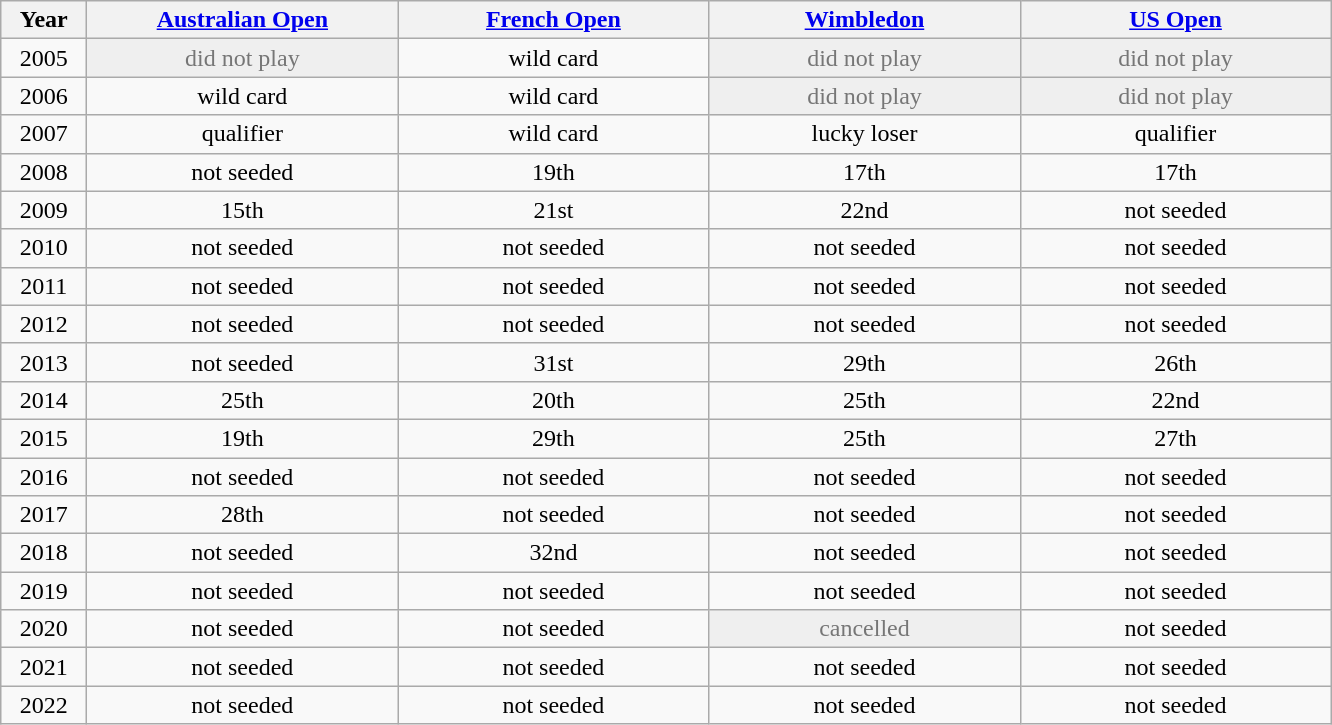<table class="wikitable" style="text-align:center">
<tr>
<th width="50">Year</th>
<th width="200"><a href='#'>Australian Open</a></th>
<th width="200"><a href='#'>French Open</a></th>
<th width="200"><a href='#'>Wimbledon</a></th>
<th width="200"><a href='#'>US Open</a></th>
</tr>
<tr>
<td>2005</td>
<td style=color:#767676;background:#efefef>did not play</td>
<td>wild card</td>
<td style=color:#767676;background:#efefef>did not play</td>
<td style=color:#767676;background:#efefef>did not play</td>
</tr>
<tr>
<td>2006</td>
<td>wild card</td>
<td>wild card</td>
<td style=color:#767676;background:#efefef>did not play</td>
<td style=color:#767676;background:#efefef>did not play</td>
</tr>
<tr>
<td>2007</td>
<td>qualifier</td>
<td>wild card</td>
<td>lucky loser</td>
<td>qualifier</td>
</tr>
<tr>
<td>2008</td>
<td>not seeded</td>
<td>19th</td>
<td>17th</td>
<td>17th</td>
</tr>
<tr>
<td>2009</td>
<td>15th</td>
<td>21st</td>
<td>22nd</td>
<td>not seeded</td>
</tr>
<tr>
<td>2010</td>
<td>not seeded</td>
<td>not seeded</td>
<td>not seeded</td>
<td>not seeded</td>
</tr>
<tr>
<td>2011</td>
<td>not seeded</td>
<td>not seeded</td>
<td>not seeded</td>
<td>not seeded</td>
</tr>
<tr>
<td>2012</td>
<td>not seeded</td>
<td>not seeded</td>
<td>not seeded</td>
<td>not seeded</td>
</tr>
<tr>
<td>2013</td>
<td>not seeded</td>
<td>31st</td>
<td>29th</td>
<td>26th</td>
</tr>
<tr>
<td>2014</td>
<td>25th</td>
<td>20th</td>
<td>25th</td>
<td>22nd</td>
</tr>
<tr>
<td>2015</td>
<td>19th</td>
<td>29th</td>
<td>25th</td>
<td>27th</td>
</tr>
<tr>
<td>2016</td>
<td>not seeded</td>
<td>not seeded</td>
<td>not seeded</td>
<td>not seeded</td>
</tr>
<tr>
<td>2017</td>
<td>28th</td>
<td>not seeded</td>
<td>not seeded</td>
<td>not seeded</td>
</tr>
<tr>
<td>2018</td>
<td>not seeded</td>
<td>32nd</td>
<td>not seeded</td>
<td>not seeded</td>
</tr>
<tr>
<td>2019</td>
<td>not seeded</td>
<td>not seeded</td>
<td>not seeded</td>
<td>not seeded</td>
</tr>
<tr>
<td>2020</td>
<td>not seeded</td>
<td>not seeded</td>
<td style=color:#767676;background:#efefef>cancelled</td>
<td>not seeded</td>
</tr>
<tr>
<td>2021</td>
<td>not seeded</td>
<td>not seeded</td>
<td>not seeded</td>
<td>not seeded</td>
</tr>
<tr>
<td>2022</td>
<td>not seeded</td>
<td>not seeded</td>
<td>not seeded</td>
<td>not seeded</td>
</tr>
</table>
